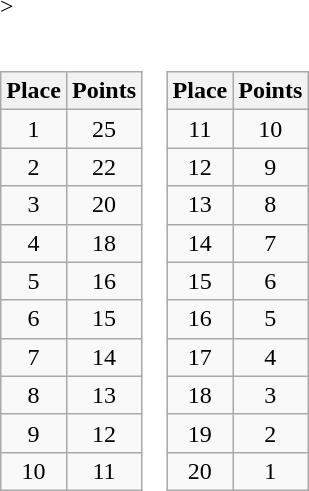<table border=0 cellpadding=0 cellspacing=0>>
<tr>
<td><br><table class="wikitable" style="text-align:center">
<tr>
<th>Place</th>
<th>Points</th>
</tr>
<tr>
<td>1</td>
<td>25</td>
</tr>
<tr>
<td>2</td>
<td>22</td>
</tr>
<tr>
<td>3</td>
<td>20</td>
</tr>
<tr>
<td>4</td>
<td>18</td>
</tr>
<tr>
<td>5</td>
<td>16</td>
</tr>
<tr>
<td>6</td>
<td>15</td>
</tr>
<tr>
<td>7</td>
<td>14</td>
</tr>
<tr>
<td>8</td>
<td>13</td>
</tr>
<tr>
<td>9</td>
<td>12</td>
</tr>
<tr>
<td>10</td>
<td>11</td>
</tr>
</table>
</td>
<td><br><table class="wikitable" style="text-align:center">
<tr>
<th>Place</th>
<th>Points</th>
</tr>
<tr>
<td>11</td>
<td>10</td>
</tr>
<tr>
<td>12</td>
<td>9</td>
</tr>
<tr>
<td>13</td>
<td>8</td>
</tr>
<tr>
<td>14</td>
<td>7</td>
</tr>
<tr>
<td>15</td>
<td>6</td>
</tr>
<tr>
<td>16</td>
<td>5</td>
</tr>
<tr>
<td>17</td>
<td>4</td>
</tr>
<tr>
<td>18</td>
<td>3</td>
</tr>
<tr>
<td>19</td>
<td>2</td>
</tr>
<tr>
<td>20</td>
<td>1</td>
</tr>
</table>
</td>
</tr>
</table>
